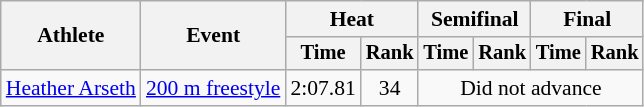<table class=wikitable style="font-size:90%">
<tr>
<th rowspan="2">Athlete</th>
<th rowspan="2">Event</th>
<th colspan="2">Heat</th>
<th colspan="2">Semifinal</th>
<th colspan="2">Final</th>
</tr>
<tr style="font-size:95%">
<th>Time</th>
<th>Rank</th>
<th>Time</th>
<th>Rank</th>
<th>Time</th>
<th>Rank</th>
</tr>
<tr align=center>
<td align=left><a href='#'>Heather Arseth</a></td>
<td align=left><a href='#'>200 m freestyle</a></td>
<td>2:07.81</td>
<td>34</td>
<td colspan=4>Did not advance</td>
</tr>
</table>
